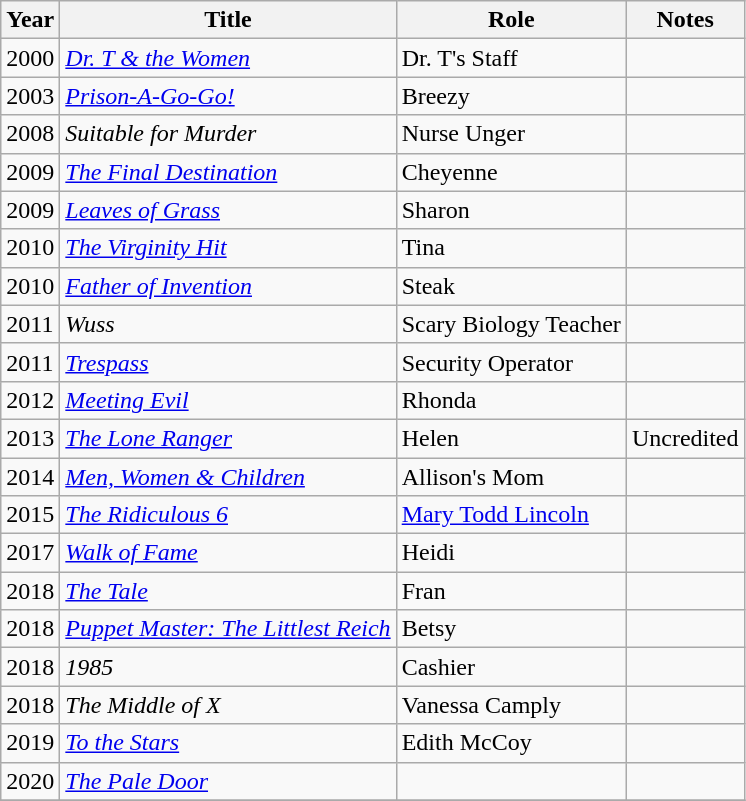<table class="wikitable sortable">
<tr>
<th>Year</th>
<th>Title</th>
<th>Role</th>
<th>Notes</th>
</tr>
<tr>
<td>2000</td>
<td><em><a href='#'>Dr. T & the Women</a></em></td>
<td>Dr. T's Staff</td>
<td></td>
</tr>
<tr>
<td>2003</td>
<td><em><a href='#'>Prison-A-Go-Go!</a></em></td>
<td>Breezy</td>
<td></td>
</tr>
<tr>
<td>2008</td>
<td><em>Suitable for Murder</em></td>
<td>Nurse Unger</td>
<td></td>
</tr>
<tr>
<td>2009</td>
<td><em><a href='#'>The Final Destination</a></em></td>
<td>Cheyenne</td>
<td></td>
</tr>
<tr>
<td>2009</td>
<td><em><a href='#'>Leaves of Grass</a></em></td>
<td>Sharon</td>
<td></td>
</tr>
<tr>
<td>2010</td>
<td><em><a href='#'>The Virginity Hit</a></em></td>
<td>Tina</td>
<td></td>
</tr>
<tr>
<td>2010</td>
<td><em><a href='#'>Father of Invention</a></em></td>
<td>Steak</td>
<td></td>
</tr>
<tr>
<td>2011</td>
<td><em>Wuss</em></td>
<td>Scary Biology Teacher</td>
<td></td>
</tr>
<tr>
<td>2011</td>
<td><em><a href='#'>Trespass</a></em></td>
<td>Security Operator</td>
<td></td>
</tr>
<tr>
<td>2012</td>
<td><em><a href='#'>Meeting Evil</a></em></td>
<td>Rhonda</td>
<td></td>
</tr>
<tr>
<td>2013</td>
<td><em><a href='#'>The Lone Ranger</a></em></td>
<td>Helen</td>
<td>Uncredited</td>
</tr>
<tr>
<td>2014</td>
<td><em><a href='#'>Men, Women & Children</a></em></td>
<td>Allison's Mom</td>
<td></td>
</tr>
<tr>
<td>2015</td>
<td><em><a href='#'>The Ridiculous 6</a></em></td>
<td><a href='#'>Mary Todd Lincoln</a></td>
<td></td>
</tr>
<tr>
<td>2017</td>
<td><em><a href='#'>Walk of Fame</a></em></td>
<td>Heidi</td>
<td></td>
</tr>
<tr>
<td>2018</td>
<td><em><a href='#'>The Tale</a></em></td>
<td>Fran</td>
<td></td>
</tr>
<tr>
<td>2018</td>
<td><em><a href='#'>Puppet Master: The Littlest Reich</a></em></td>
<td>Betsy</td>
<td></td>
</tr>
<tr>
<td>2018</td>
<td><em>1985</em></td>
<td>Cashier</td>
<td></td>
</tr>
<tr>
<td>2018</td>
<td><em>The Middle of X</em></td>
<td>Vanessa Camply</td>
<td></td>
</tr>
<tr>
<td>2019</td>
<td><em><a href='#'>To the Stars</a></em></td>
<td>Edith McCoy</td>
<td></td>
</tr>
<tr>
<td>2020</td>
<td><em><a href='#'>The Pale Door</a></em></td>
<td></td>
<td></td>
</tr>
<tr>
</tr>
</table>
